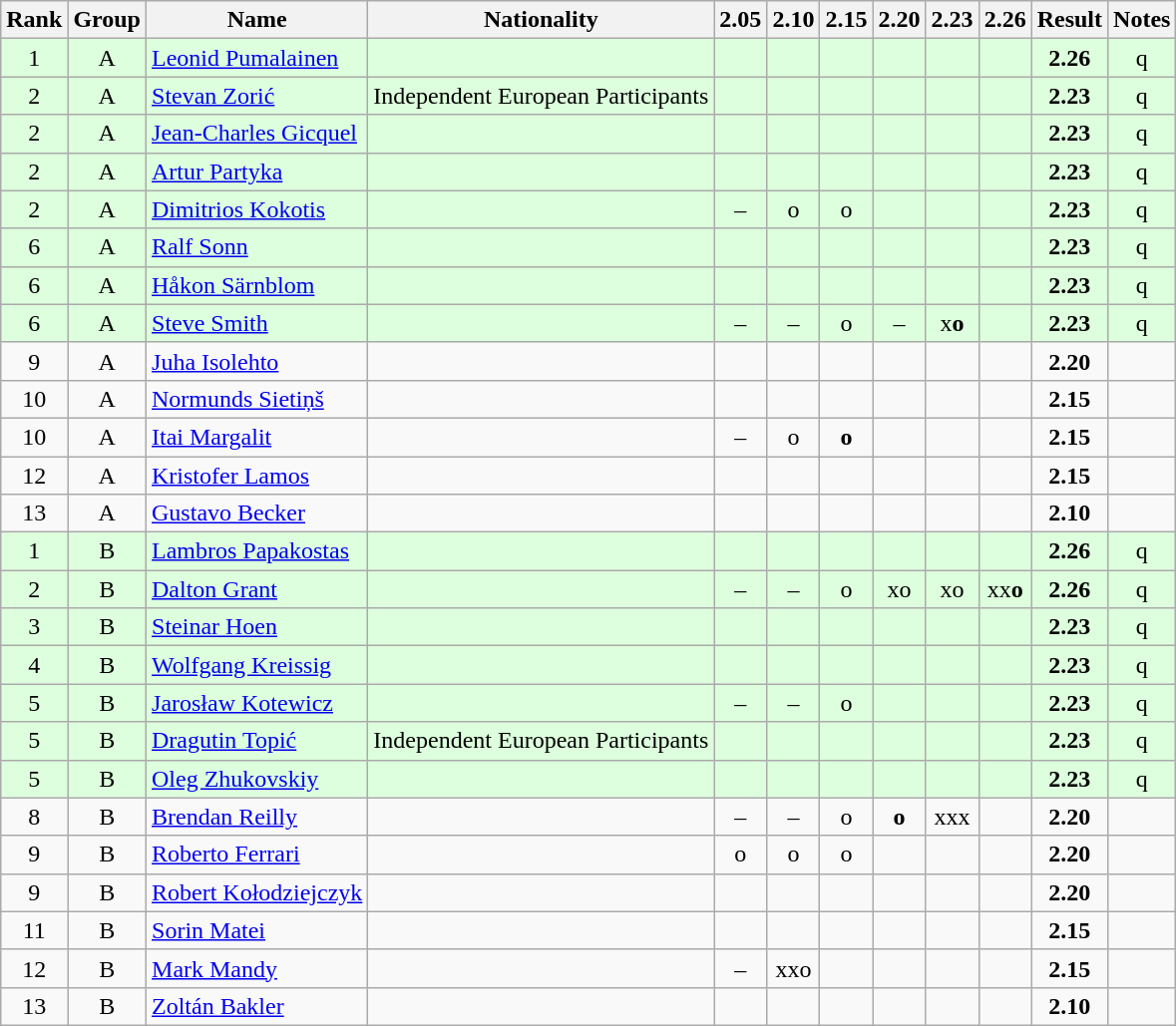<table class="wikitable sortable" style="text-align:center">
<tr>
<th>Rank</th>
<th>Group</th>
<th>Name</th>
<th>Nationality</th>
<th>2.05</th>
<th>2.10</th>
<th>2.15</th>
<th>2.20</th>
<th>2.23</th>
<th>2.26</th>
<th>Result</th>
<th>Notes</th>
</tr>
<tr bgcolor=ddffdd>
<td>1</td>
<td>A</td>
<td align=left><a href='#'>Leonid Pumalainen</a></td>
<td align=left></td>
<td></td>
<td></td>
<td></td>
<td></td>
<td></td>
<td></td>
<td><strong>2.26</strong></td>
<td>q</td>
</tr>
<tr bgcolor=ddffdd>
<td>2</td>
<td>A</td>
<td align=left><a href='#'>Stevan Zorić</a></td>
<td align=left>Independent European Participants</td>
<td></td>
<td></td>
<td></td>
<td></td>
<td></td>
<td></td>
<td><strong>2.23</strong></td>
<td>q</td>
</tr>
<tr bgcolor=ddffdd>
<td>2</td>
<td>A</td>
<td align=left><a href='#'>Jean-Charles Gicquel</a></td>
<td align=left></td>
<td></td>
<td></td>
<td></td>
<td></td>
<td></td>
<td></td>
<td><strong>2.23</strong></td>
<td>q</td>
</tr>
<tr bgcolor=ddffdd>
<td>2</td>
<td>A</td>
<td align=left><a href='#'>Artur Partyka</a></td>
<td align=left></td>
<td></td>
<td></td>
<td></td>
<td></td>
<td></td>
<td></td>
<td><strong>2.23</strong></td>
<td>q</td>
</tr>
<tr bgcolor=ddffdd>
<td>2</td>
<td>A</td>
<td align=left><a href='#'>Dimitrios Kokotis</a></td>
<td align=left></td>
<td>–</td>
<td>o</td>
<td>o</td>
<td></td>
<td></td>
<td></td>
<td><strong>2.23</strong></td>
<td>q</td>
</tr>
<tr bgcolor=ddffdd>
<td>6</td>
<td>A</td>
<td align=left><a href='#'>Ralf Sonn</a></td>
<td align=left></td>
<td></td>
<td></td>
<td></td>
<td></td>
<td></td>
<td></td>
<td><strong>2.23</strong></td>
<td>q</td>
</tr>
<tr bgcolor=ddffdd>
<td>6</td>
<td>A</td>
<td align=left><a href='#'>Håkon Särnblom</a></td>
<td align=left></td>
<td></td>
<td></td>
<td></td>
<td></td>
<td></td>
<td></td>
<td><strong>2.23</strong></td>
<td>q</td>
</tr>
<tr bgcolor=ddffdd>
<td>6</td>
<td>A</td>
<td align=left><a href='#'>Steve Smith</a></td>
<td align=left></td>
<td>–</td>
<td>–</td>
<td>o</td>
<td>–</td>
<td>x<strong>o</strong></td>
<td></td>
<td><strong>2.23</strong></td>
<td>q</td>
</tr>
<tr>
<td>9</td>
<td>A</td>
<td align=left><a href='#'>Juha Isolehto</a></td>
<td align=left></td>
<td></td>
<td></td>
<td></td>
<td></td>
<td></td>
<td></td>
<td><strong>2.20</strong></td>
<td></td>
</tr>
<tr>
<td>10</td>
<td>A</td>
<td align=left><a href='#'>Normunds Sietiņš</a></td>
<td align=left></td>
<td></td>
<td></td>
<td></td>
<td></td>
<td></td>
<td></td>
<td><strong>2.15</strong></td>
<td></td>
</tr>
<tr>
<td>10</td>
<td>A</td>
<td align=left><a href='#'>Itai Margalit</a></td>
<td align=left></td>
<td>–</td>
<td>o</td>
<td><strong>o</strong></td>
<td></td>
<td></td>
<td></td>
<td><strong>2.15</strong></td>
<td></td>
</tr>
<tr>
<td>12</td>
<td>A</td>
<td align=left><a href='#'>Kristofer Lamos</a></td>
<td align=left></td>
<td></td>
<td></td>
<td></td>
<td></td>
<td></td>
<td></td>
<td><strong>2.15</strong></td>
<td></td>
</tr>
<tr>
<td>13</td>
<td>A</td>
<td align=left><a href='#'>Gustavo Becker</a></td>
<td align=left></td>
<td></td>
<td></td>
<td></td>
<td></td>
<td></td>
<td></td>
<td><strong>2.10</strong></td>
<td></td>
</tr>
<tr bgcolor=ddffdd>
<td>1</td>
<td>B</td>
<td align=left><a href='#'>Lambros Papakostas</a></td>
<td align=left></td>
<td></td>
<td></td>
<td></td>
<td></td>
<td></td>
<td></td>
<td><strong>2.26</strong></td>
<td>q</td>
</tr>
<tr bgcolor=ddffdd>
<td>2</td>
<td>B</td>
<td align=left><a href='#'>Dalton Grant</a></td>
<td align=left></td>
<td>–</td>
<td>–</td>
<td>o</td>
<td>xo</td>
<td>xo</td>
<td>xx<strong>o</strong></td>
<td><strong>2.26</strong></td>
<td>q</td>
</tr>
<tr bgcolor=ddffdd>
<td>3</td>
<td>B</td>
<td align=left><a href='#'>Steinar Hoen</a></td>
<td align=left></td>
<td></td>
<td></td>
<td></td>
<td></td>
<td></td>
<td></td>
<td><strong>2.23</strong></td>
<td>q</td>
</tr>
<tr bgcolor=ddffdd>
<td>4</td>
<td>B</td>
<td align=left><a href='#'>Wolfgang Kreissig</a></td>
<td align=left></td>
<td></td>
<td></td>
<td></td>
<td></td>
<td></td>
<td></td>
<td><strong>2.23</strong></td>
<td>q</td>
</tr>
<tr bgcolor=ddffdd>
<td>5</td>
<td>B</td>
<td align=left><a href='#'>Jarosław Kotewicz</a></td>
<td align=left></td>
<td>–</td>
<td>–</td>
<td>o</td>
<td></td>
<td></td>
<td></td>
<td><strong>2.23</strong></td>
<td>q</td>
</tr>
<tr bgcolor=ddffdd>
<td>5</td>
<td>B</td>
<td align=left><a href='#'>Dragutin Topić</a></td>
<td align=left>Independent European Participants</td>
<td></td>
<td></td>
<td></td>
<td></td>
<td></td>
<td></td>
<td><strong>2.23</strong></td>
<td>q</td>
</tr>
<tr bgcolor=ddffdd>
<td>5</td>
<td>B</td>
<td align=left><a href='#'>Oleg Zhukovskiy</a></td>
<td align=left></td>
<td></td>
<td></td>
<td></td>
<td></td>
<td></td>
<td></td>
<td><strong>2.23</strong></td>
<td>q</td>
</tr>
<tr>
<td>8</td>
<td>B</td>
<td align=left><a href='#'>Brendan Reilly</a></td>
<td align=left></td>
<td>–</td>
<td>–</td>
<td>o</td>
<td><strong>o</strong></td>
<td>xxx</td>
<td></td>
<td><strong>2.20</strong></td>
<td></td>
</tr>
<tr>
<td>9</td>
<td>B</td>
<td align=left><a href='#'>Roberto Ferrari</a></td>
<td align=left></td>
<td>o</td>
<td>o</td>
<td>o</td>
<td></td>
<td></td>
<td></td>
<td><strong>2.20</strong></td>
<td></td>
</tr>
<tr>
<td>9</td>
<td>B</td>
<td align=left><a href='#'>Robert Kołodziejczyk</a></td>
<td align=left></td>
<td></td>
<td></td>
<td></td>
<td></td>
<td></td>
<td></td>
<td><strong>2.20</strong></td>
<td></td>
</tr>
<tr>
<td>11</td>
<td>B</td>
<td align=left><a href='#'>Sorin Matei</a></td>
<td align=left></td>
<td></td>
<td></td>
<td></td>
<td></td>
<td></td>
<td></td>
<td><strong>2.15</strong></td>
<td></td>
</tr>
<tr>
<td>12</td>
<td>B</td>
<td align=left><a href='#'>Mark Mandy</a></td>
<td align=left></td>
<td>–</td>
<td>xxo</td>
<td></td>
<td></td>
<td></td>
<td></td>
<td><strong>2.15</strong></td>
<td></td>
</tr>
<tr>
<td>13</td>
<td>B</td>
<td align=left><a href='#'>Zoltán Bakler</a></td>
<td align=left></td>
<td></td>
<td></td>
<td></td>
<td></td>
<td></td>
<td></td>
<td><strong>2.10</strong></td>
<td></td>
</tr>
</table>
